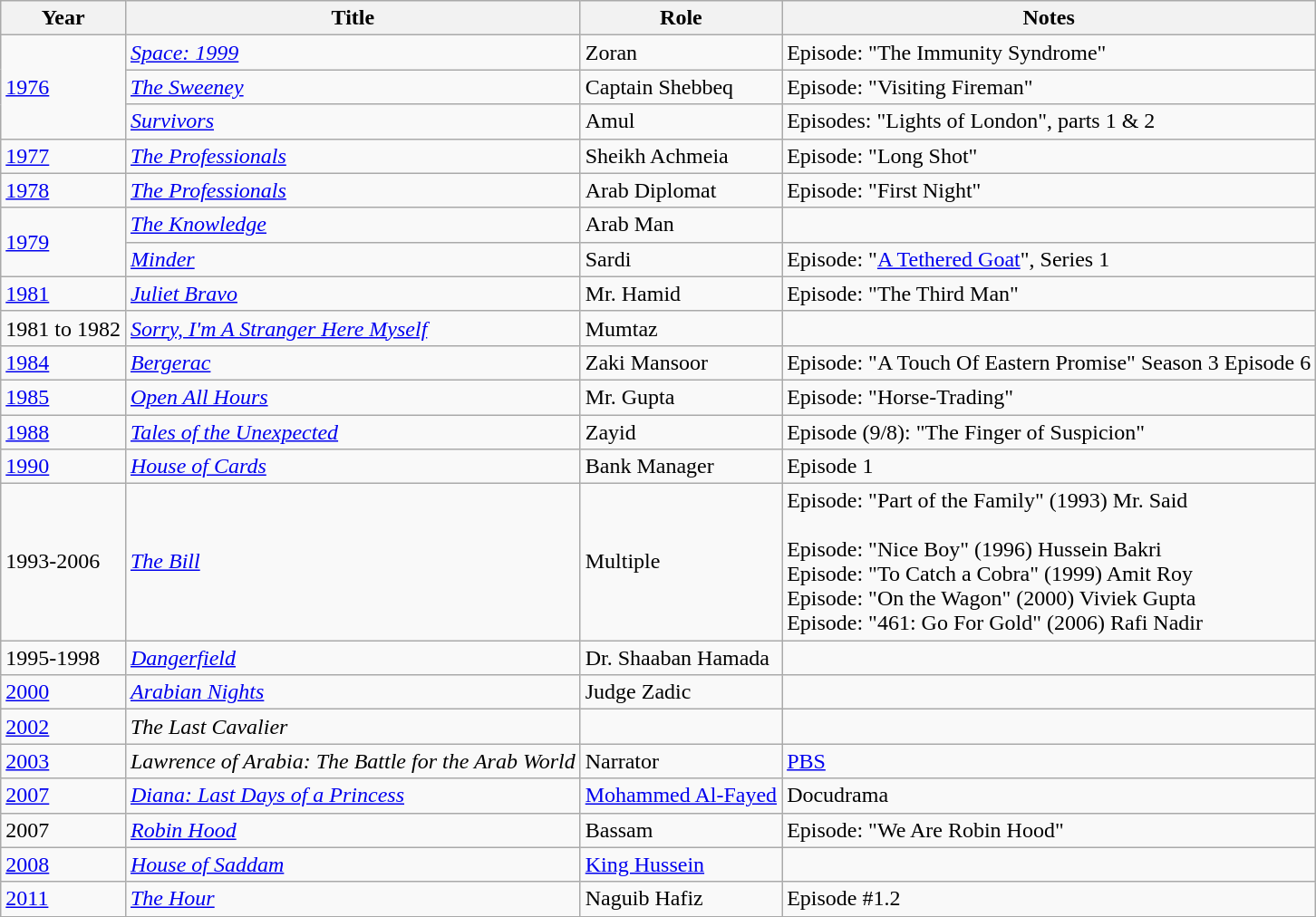<table class="wikitable sortable">
<tr>
<th>Year</th>
<th>Title</th>
<th>Role</th>
<th class = "unsortable">Notes</th>
</tr>
<tr>
<td rowspan=3><a href='#'>1976</a></td>
<td><em><a href='#'>Space: 1999</a></em></td>
<td>Zoran</td>
<td>Episode: "The Immunity Syndrome"</td>
</tr>
<tr>
<td><em><a href='#'>The Sweeney</a></em></td>
<td>Captain Shebbeq</td>
<td>Episode: "Visiting Fireman"</td>
</tr>
<tr>
<td><em><a href='#'>Survivors</a></em></td>
<td>Amul</td>
<td>Episodes: "Lights of London", parts 1 & 2</td>
</tr>
<tr>
<td><a href='#'>1977</a></td>
<td><em><a href='#'>The Professionals</a></em></td>
<td>Sheikh Achmeia</td>
<td>Episode:  "Long Shot"</td>
</tr>
<tr>
<td><a href='#'>1978</a></td>
<td><em><a href='#'>The Professionals</a></em></td>
<td>Arab Diplomat</td>
<td>Episode:  "First Night"</td>
</tr>
<tr>
<td rowspan=2><a href='#'>1979</a></td>
<td><em><a href='#'>The Knowledge</a></em></td>
<td>Arab Man</td>
<td></td>
</tr>
<tr>
<td><em><a href='#'>Minder</a></em></td>
<td>Sardi</td>
<td>Episode: "<a href='#'>A Tethered Goat</a>", Series 1</td>
</tr>
<tr>
<td><a href='#'>1981</a></td>
<td><em><a href='#'>Juliet Bravo</a></em></td>
<td>Mr. Hamid</td>
<td>Episode: "The Third Man"</td>
</tr>
<tr>
<td>1981 to 1982</td>
<td><em><a href='#'>Sorry, I'm A Stranger Here Myself</a></em></td>
<td>Mumtaz</td>
<td></td>
</tr>
<tr>
<td><a href='#'>1984</a></td>
<td><em><a href='#'>Bergerac</a></em></td>
<td>Zaki Mansoor</td>
<td>Episode: "A Touch Of Eastern Promise" Season 3 Episode 6</td>
</tr>
<tr>
<td><a href='#'>1985</a></td>
<td><em><a href='#'>Open All Hours</a></em></td>
<td>Mr. Gupta</td>
<td>Episode: "Horse-Trading"</td>
</tr>
<tr>
<td><a href='#'>1988</a></td>
<td><em><a href='#'>Tales of the Unexpected</a></em></td>
<td>Zayid</td>
<td>Episode (9/8): "The Finger of Suspicion"</td>
</tr>
<tr>
<td><a href='#'>1990</a></td>
<td><em><a href='#'>House of Cards</a></em></td>
<td>Bank Manager</td>
<td>Episode 1</td>
</tr>
<tr>
<td>1993-2006</td>
<td><em><a href='#'>The Bill</a></em></td>
<td>Multiple</td>
<td>Episode: "Part of the Family" (1993) Mr. Said<br><br>Episode: "Nice Boy" (1996) Hussein Bakri<br>
Episode: "To Catch a Cobra" (1999) Amit Roy<br>
Episode: "On the Wagon" (2000) Viviek Gupta<br>
Episode: "461: Go For Gold" (2006) Rafi Nadir</td>
</tr>
<tr>
<td>1995-1998</td>
<td><em><a href='#'>Dangerfield</a></em></td>
<td>Dr. Shaaban Hamada</td>
<td></td>
</tr>
<tr>
<td><a href='#'>2000</a></td>
<td><em><a href='#'>Arabian Nights</a></em></td>
<td>Judge Zadic</td>
<td></td>
</tr>
<tr>
<td><a href='#'>2002</a></td>
<td><em>The Last Cavalier</em></td>
<td></td>
<td></td>
</tr>
<tr>
<td><a href='#'>2003</a></td>
<td><em>Lawrence of Arabia: The Battle for the Arab World</em></td>
<td>Narrator</td>
<td><a href='#'>PBS</a></td>
</tr>
<tr>
<td><a href='#'>2007</a></td>
<td><em><a href='#'>Diana: Last Days of a Princess</a></em></td>
<td><a href='#'>Mohammed Al-Fayed</a></td>
<td>Docudrama</td>
</tr>
<tr>
<td>2007</td>
<td><em><a href='#'>Robin Hood</a></em></td>
<td>Bassam</td>
<td>Episode: "We Are Robin Hood"</td>
</tr>
<tr>
<td><a href='#'>2008</a></td>
<td><em><a href='#'>House of Saddam</a></em></td>
<td><a href='#'>King Hussein</a></td>
<td></td>
</tr>
<tr>
<td><a href='#'>2011</a></td>
<td><em><a href='#'>The Hour</a></em></td>
<td>Naguib Hafiz</td>
<td>Episode #1.2</td>
</tr>
<tr>
</tr>
</table>
